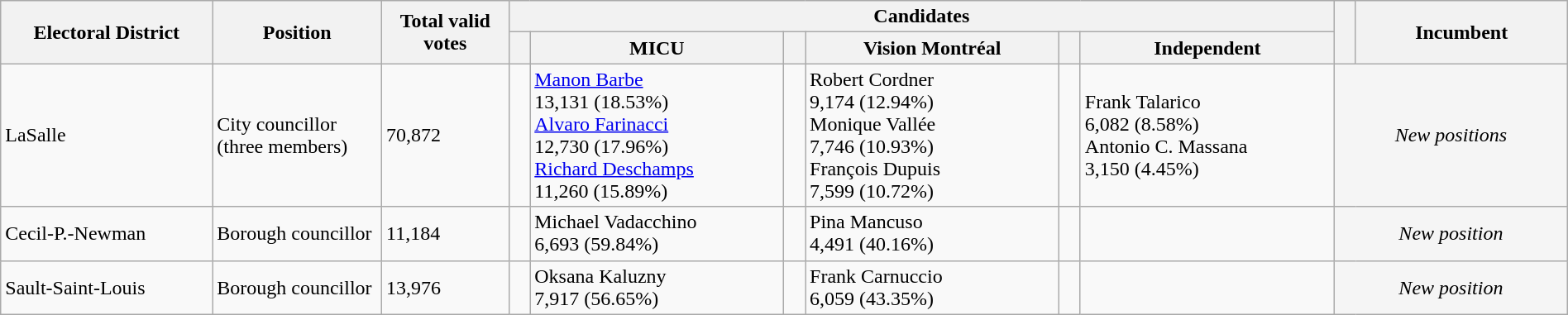<table class="wikitable" width="100%">
<tr>
<th width=10% rowspan=2>Electoral District</th>
<th width=8% rowspan=2>Position</th>
<th width=6% rowspan=2>Total valid votes</th>
<th colspan=6>Candidates</th>
<th width=1% rowspan=2> </th>
<th width=10% rowspan=2>Incumbent</th>
</tr>
<tr>
<th width=1% > </th>
<th width=12% >MICU</th>
<th width=1% > </th>
<th width=12% >Vision Montréal</th>
<th width=1% > </th>
<th width=12% >Independent</th>
</tr>
<tr>
<td>LaSalle</td>
<td>City councillor<br>(three members)</td>
<td>70,872</td>
<td> </td>
<td><a href='#'>Manon Barbe</a><br>13,131 (18.53%)<br><a href='#'>Alvaro Farinacci</a><br>12,730 (17.96%)<br><a href='#'>Richard Deschamps</a><br>11,260 (15.89%)</td>
<td></td>
<td>Robert Cordner<br>9,174 (12.94%)<br>Monique Vallée<br>7,746 (10.93%)<br>François Dupuis<br>7,599 (10.72%)</td>
<td></td>
<td>Frank Talarico<br>6,082 (8.58%)<br>Antonio C. Massana<br>3,150 (4.45%)</td>
<td colspan="2" style="background:whitesmoke; text-align:center;"><em>New positions</em></td>
</tr>
<tr>
<td>Cecil-P.-Newman</td>
<td>Borough councillor</td>
<td>11,184</td>
<td></td>
<td>Michael Vadacchino<br>6,693 (59.84%)</td>
<td></td>
<td>Pina Mancuso<br>4,491 (40.16%)</td>
<td></td>
<td></td>
<td colspan="2" style="background:whitesmoke; text-align:center;"><em>New position</em></td>
</tr>
<tr>
<td>Sault-Saint-Louis</td>
<td>Borough councillor</td>
<td>13,976</td>
<td> </td>
<td>Oksana Kaluzny<br>7,917 (56.65%)</td>
<td></td>
<td>Frank Carnuccio<br>6,059 (43.35%)</td>
<td></td>
<td></td>
<td colspan="2" style="background:whitesmoke; text-align:center;"><em>New position</em></td>
</tr>
</table>
